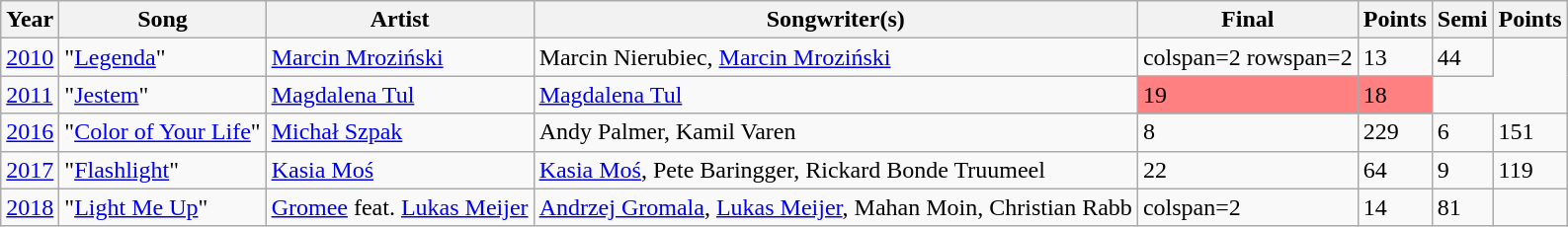<table class="wikitable sortable">
<tr>
<th>Year</th>
<th>Song</th>
<th>Artist</th>
<th>Songwriter(s)</th>
<th>Final</th>
<th>Points</th>
<th>Semi</th>
<th>Points</th>
</tr>
<tr>
<td><a href='#'>2010</a></td>
<td>"<a href='#'>Legenda</a>"</td>
<td><a href='#'>Marcin Mroziński</a></td>
<td>Marcin Nierubiec, <a href='#'>Marcin Mroziński</a></td>
<td>colspan=2 rowspan=2 </td>
<td>13</td>
<td>44</td>
</tr>
<tr>
<td><a href='#'>2011</a></td>
<td>"<a href='#'>Jestem</a>"</td>
<td><a href='#'>Magdalena Tul</a></td>
<td><a href='#'>Magdalena Tul</a></td>
<td bgcolor="#FE8080">19</td>
<td bgcolor="#FE8080">18</td>
</tr>
<tr>
<td><a href='#'>2016</a></td>
<td>"<a href='#'>Color of Your Life</a>"</td>
<td><a href='#'>Michał Szpak</a></td>
<td>Andy Palmer, Kamil Varen</td>
<td>8</td>
<td>229</td>
<td>6</td>
<td>151</td>
</tr>
<tr>
<td><a href='#'>2017</a></td>
<td>"<a href='#'>Flashlight</a>"</td>
<td><a href='#'>Kasia Moś</a></td>
<td><a href='#'>Kasia Moś</a>, Pete Baringger, Rickard Bonde Truumeel</td>
<td>22</td>
<td>64</td>
<td>9</td>
<td>119</td>
</tr>
<tr>
<td><a href='#'>2018</a></td>
<td>"<a href='#'>Light Me Up</a>"</td>
<td><a href='#'>Gromee</a> feat. <a href='#'>Lukas Meijer</a></td>
<td><a href='#'>Andrzej Gromala</a>, <a href='#'>Lukas Meijer</a>, Mahan Moin, Christian Rabb</td>
<td>colspan=2 </td>
<td>14</td>
<td>81</td>
</tr>
</table>
